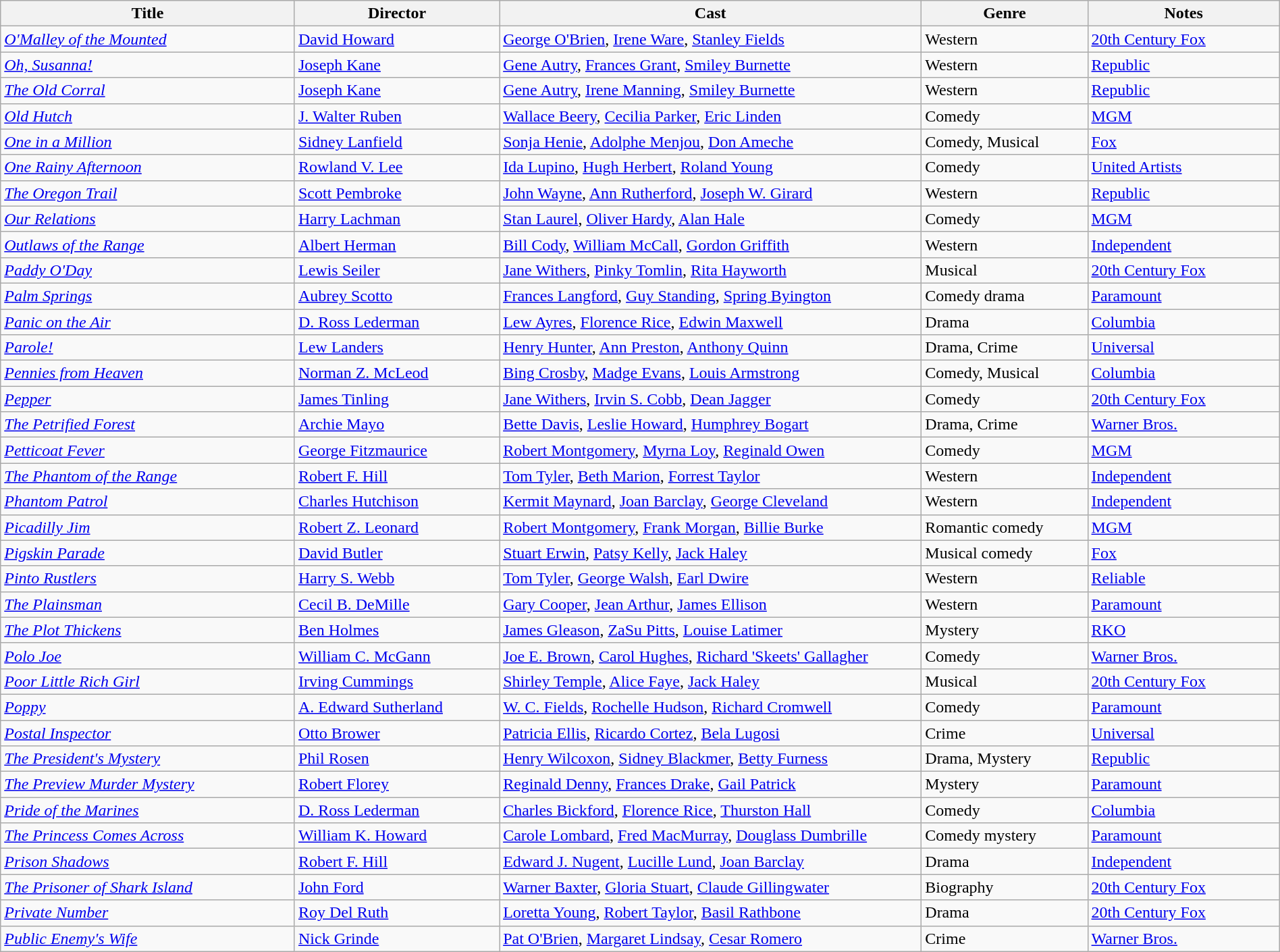<table class="wikitable" style="width:100%;">
<tr>
<th style="width:23%;">Title</th>
<th style="width:16%;">Director</th>
<th style="width:33%;">Cast</th>
<th style="width:13%;">Genre</th>
<th style="width:15%;">Notes</th>
</tr>
<tr>
<td><em><a href='#'>O'Malley of the Mounted</a></em></td>
<td><a href='#'>David Howard</a></td>
<td><a href='#'>George O'Brien</a>, <a href='#'>Irene Ware</a>, <a href='#'>Stanley Fields</a></td>
<td>Western</td>
<td><a href='#'>20th Century Fox</a></td>
</tr>
<tr>
<td><em><a href='#'>Oh, Susanna!</a></em></td>
<td><a href='#'>Joseph Kane</a></td>
<td><a href='#'>Gene Autry</a>, <a href='#'>Frances Grant</a>, <a href='#'>Smiley Burnette</a></td>
<td>Western</td>
<td><a href='#'>Republic</a></td>
</tr>
<tr>
<td><em><a href='#'>The Old Corral</a></em></td>
<td><a href='#'>Joseph Kane</a></td>
<td><a href='#'>Gene Autry</a>, <a href='#'>Irene Manning</a>, <a href='#'>Smiley Burnette</a></td>
<td>Western</td>
<td><a href='#'>Republic</a></td>
</tr>
<tr>
<td><em><a href='#'>Old Hutch</a></em></td>
<td><a href='#'>J. Walter Ruben</a></td>
<td><a href='#'>Wallace Beery</a>, <a href='#'>Cecilia Parker</a>, <a href='#'>Eric Linden</a></td>
<td>Comedy</td>
<td><a href='#'>MGM</a></td>
</tr>
<tr>
<td><em><a href='#'>One in a Million</a></em></td>
<td><a href='#'>Sidney Lanfield</a></td>
<td><a href='#'>Sonja Henie</a>, <a href='#'>Adolphe Menjou</a>, <a href='#'>Don Ameche</a></td>
<td>Comedy, Musical</td>
<td><a href='#'>Fox</a></td>
</tr>
<tr>
<td><em><a href='#'>One Rainy Afternoon</a></em></td>
<td><a href='#'>Rowland V. Lee</a></td>
<td><a href='#'>Ida Lupino</a>, <a href='#'>Hugh Herbert</a>, <a href='#'>Roland Young</a></td>
<td>Comedy</td>
<td><a href='#'>United Artists</a></td>
</tr>
<tr>
<td><em><a href='#'>The Oregon Trail</a></em></td>
<td><a href='#'>Scott Pembroke</a></td>
<td><a href='#'>John Wayne</a>, <a href='#'>Ann Rutherford</a>, <a href='#'>Joseph W. Girard</a></td>
<td>Western</td>
<td><a href='#'>Republic</a></td>
</tr>
<tr>
<td><em><a href='#'>Our Relations</a></em></td>
<td><a href='#'>Harry Lachman</a></td>
<td><a href='#'>Stan Laurel</a>, <a href='#'>Oliver Hardy</a>, <a href='#'>Alan Hale</a></td>
<td>Comedy</td>
<td><a href='#'>MGM</a></td>
</tr>
<tr>
<td><em><a href='#'>Outlaws of the Range</a></em></td>
<td><a href='#'>Albert Herman</a></td>
<td><a href='#'>Bill Cody</a>, <a href='#'>William McCall</a>, <a href='#'>Gordon Griffith</a></td>
<td>Western</td>
<td><a href='#'>Independent</a></td>
</tr>
<tr>
<td><em><a href='#'>Paddy O'Day</a></em></td>
<td><a href='#'>Lewis Seiler</a></td>
<td><a href='#'>Jane Withers</a>, <a href='#'>Pinky Tomlin</a>, <a href='#'>Rita Hayworth</a></td>
<td>Musical</td>
<td><a href='#'>20th Century Fox</a></td>
</tr>
<tr>
<td><em><a href='#'>Palm Springs</a></em></td>
<td><a href='#'>Aubrey Scotto</a></td>
<td><a href='#'>Frances Langford</a>, <a href='#'>Guy Standing</a>, <a href='#'>Spring Byington</a></td>
<td>Comedy drama</td>
<td><a href='#'>Paramount</a></td>
</tr>
<tr>
<td><em><a href='#'>Panic on the Air</a></em></td>
<td><a href='#'>D. Ross Lederman</a></td>
<td><a href='#'>Lew Ayres</a>, <a href='#'>Florence Rice</a>, <a href='#'>Edwin Maxwell</a></td>
<td>Drama</td>
<td><a href='#'>Columbia</a></td>
</tr>
<tr>
<td><em><a href='#'>Parole!</a></em></td>
<td><a href='#'>Lew Landers</a></td>
<td><a href='#'>Henry Hunter</a>, <a href='#'>Ann Preston</a>, <a href='#'>Anthony Quinn</a></td>
<td>Drama, Crime</td>
<td><a href='#'>Universal</a></td>
</tr>
<tr>
<td><em><a href='#'>Pennies from Heaven</a></em></td>
<td><a href='#'>Norman Z. McLeod</a></td>
<td><a href='#'>Bing Crosby</a>, <a href='#'>Madge Evans</a>, <a href='#'>Louis Armstrong</a></td>
<td>Comedy, Musical</td>
<td><a href='#'>Columbia</a></td>
</tr>
<tr>
<td><em><a href='#'>Pepper</a></em></td>
<td><a href='#'>James Tinling</a></td>
<td><a href='#'>Jane Withers</a>, <a href='#'>Irvin S. Cobb</a>, <a href='#'>Dean Jagger</a></td>
<td>Comedy</td>
<td><a href='#'>20th Century Fox</a></td>
</tr>
<tr>
<td><em><a href='#'>The Petrified Forest</a></em></td>
<td><a href='#'>Archie Mayo</a></td>
<td><a href='#'>Bette Davis</a>, <a href='#'>Leslie Howard</a>, <a href='#'>Humphrey Bogart</a></td>
<td>Drama, Crime</td>
<td><a href='#'>Warner Bros.</a></td>
</tr>
<tr>
<td><em><a href='#'>Petticoat Fever</a></em></td>
<td><a href='#'>George Fitzmaurice</a></td>
<td><a href='#'>Robert Montgomery</a>, <a href='#'>Myrna Loy</a>, <a href='#'>Reginald Owen</a></td>
<td>Comedy</td>
<td><a href='#'>MGM</a></td>
</tr>
<tr>
<td><em><a href='#'>The Phantom of the Range</a></em></td>
<td><a href='#'>Robert F. Hill</a></td>
<td><a href='#'>Tom Tyler</a>, <a href='#'>Beth Marion</a>, <a href='#'>Forrest Taylor</a></td>
<td>Western</td>
<td><a href='#'>Independent</a></td>
</tr>
<tr>
<td><em><a href='#'>Phantom Patrol</a></em></td>
<td><a href='#'>Charles Hutchison</a></td>
<td><a href='#'>Kermit Maynard</a>, <a href='#'>Joan Barclay</a>, <a href='#'>George Cleveland</a></td>
<td>Western</td>
<td><a href='#'>Independent</a></td>
</tr>
<tr>
<td><em><a href='#'>Picadilly Jim</a></em></td>
<td><a href='#'>Robert Z. Leonard</a></td>
<td><a href='#'>Robert Montgomery</a>, <a href='#'>Frank Morgan</a>, <a href='#'>Billie Burke</a></td>
<td>Romantic comedy</td>
<td><a href='#'>MGM</a></td>
</tr>
<tr>
<td><em><a href='#'>Pigskin Parade</a></em></td>
<td><a href='#'>David Butler</a></td>
<td><a href='#'>Stuart Erwin</a>, <a href='#'>Patsy Kelly</a>, <a href='#'>Jack Haley</a></td>
<td>Musical comedy</td>
<td><a href='#'>Fox</a></td>
</tr>
<tr>
<td><em><a href='#'>Pinto Rustlers</a></em></td>
<td><a href='#'>Harry S. Webb</a></td>
<td><a href='#'>Tom Tyler</a>, <a href='#'>George Walsh</a>, <a href='#'>Earl Dwire</a></td>
<td>Western</td>
<td><a href='#'>Reliable</a></td>
</tr>
<tr>
<td><em><a href='#'>The Plainsman</a></em></td>
<td><a href='#'>Cecil B. DeMille</a></td>
<td><a href='#'>Gary Cooper</a>, <a href='#'>Jean Arthur</a>, <a href='#'>James Ellison</a></td>
<td>Western</td>
<td><a href='#'>Paramount</a></td>
</tr>
<tr>
<td><em><a href='#'>The Plot Thickens</a></em></td>
<td><a href='#'>Ben Holmes</a></td>
<td><a href='#'>James Gleason</a>, <a href='#'>ZaSu Pitts</a>, <a href='#'>Louise Latimer</a></td>
<td>Mystery</td>
<td><a href='#'>RKO</a></td>
</tr>
<tr>
<td><em><a href='#'>Polo Joe</a></em></td>
<td><a href='#'>William C. McGann</a></td>
<td><a href='#'>Joe E. Brown</a>, <a href='#'>Carol Hughes</a>, <a href='#'>Richard 'Skeets' Gallagher</a></td>
<td>Comedy</td>
<td><a href='#'>Warner Bros.</a></td>
</tr>
<tr>
<td><em><a href='#'>Poor Little Rich Girl</a></em></td>
<td><a href='#'>Irving Cummings</a></td>
<td><a href='#'>Shirley Temple</a>, <a href='#'>Alice Faye</a>, <a href='#'>Jack Haley</a></td>
<td>Musical</td>
<td><a href='#'>20th Century Fox</a></td>
</tr>
<tr>
<td><em><a href='#'>Poppy</a></em></td>
<td><a href='#'>A. Edward Sutherland</a></td>
<td><a href='#'>W. C. Fields</a>, <a href='#'>Rochelle Hudson</a>, <a href='#'>Richard Cromwell</a></td>
<td>Comedy</td>
<td><a href='#'>Paramount</a></td>
</tr>
<tr>
<td><em><a href='#'>Postal Inspector</a></em></td>
<td><a href='#'>Otto Brower</a></td>
<td><a href='#'>Patricia Ellis</a>, <a href='#'>Ricardo Cortez</a>, <a href='#'>Bela Lugosi</a></td>
<td>Crime</td>
<td><a href='#'>Universal</a></td>
</tr>
<tr>
<td><em><a href='#'>The President's Mystery</a></em></td>
<td><a href='#'>Phil Rosen</a></td>
<td><a href='#'>Henry Wilcoxon</a>, <a href='#'>Sidney Blackmer</a>, <a href='#'>Betty Furness</a></td>
<td>Drama, Mystery</td>
<td><a href='#'>Republic</a></td>
</tr>
<tr>
<td><em><a href='#'>The Preview Murder Mystery</a></em></td>
<td><a href='#'>Robert Florey</a></td>
<td><a href='#'>Reginald Denny</a>, <a href='#'>Frances Drake</a>, <a href='#'>Gail Patrick</a></td>
<td>Mystery</td>
<td><a href='#'>Paramount</a></td>
</tr>
<tr>
<td><em><a href='#'>Pride of the Marines</a></em></td>
<td><a href='#'>D. Ross Lederman</a></td>
<td><a href='#'>Charles Bickford</a>, <a href='#'>Florence Rice</a>, <a href='#'>Thurston Hall</a></td>
<td>Comedy</td>
<td><a href='#'>Columbia</a></td>
</tr>
<tr>
<td><em><a href='#'>The Princess Comes Across</a></em></td>
<td><a href='#'>William K. Howard</a></td>
<td><a href='#'>Carole Lombard</a>, <a href='#'>Fred MacMurray</a>, <a href='#'>Douglass Dumbrille</a></td>
<td>Comedy mystery</td>
<td><a href='#'>Paramount</a></td>
</tr>
<tr>
<td><em><a href='#'>Prison Shadows</a></em></td>
<td><a href='#'>Robert F. Hill</a></td>
<td><a href='#'>Edward J. Nugent</a>, <a href='#'>Lucille Lund</a>, <a href='#'>Joan Barclay</a></td>
<td>Drama</td>
<td><a href='#'>Independent</a></td>
</tr>
<tr>
<td><em><a href='#'>The Prisoner of Shark Island</a></em></td>
<td><a href='#'>John Ford</a></td>
<td><a href='#'>Warner Baxter</a>, <a href='#'>Gloria Stuart</a>, <a href='#'>Claude Gillingwater</a></td>
<td>Biography</td>
<td><a href='#'>20th Century Fox</a></td>
</tr>
<tr>
<td><em><a href='#'>Private Number</a></em></td>
<td><a href='#'>Roy Del Ruth</a></td>
<td><a href='#'>Loretta Young</a>, <a href='#'>Robert Taylor</a>, <a href='#'>Basil Rathbone</a></td>
<td>Drama</td>
<td><a href='#'>20th Century Fox</a></td>
</tr>
<tr>
<td><em><a href='#'>Public Enemy's Wife</a></em></td>
<td><a href='#'>Nick Grinde</a></td>
<td><a href='#'>Pat O'Brien</a>, <a href='#'>Margaret Lindsay</a>, <a href='#'>Cesar Romero</a></td>
<td>Crime</td>
<td><a href='#'>Warner Bros.</a></td>
</tr>
</table>
